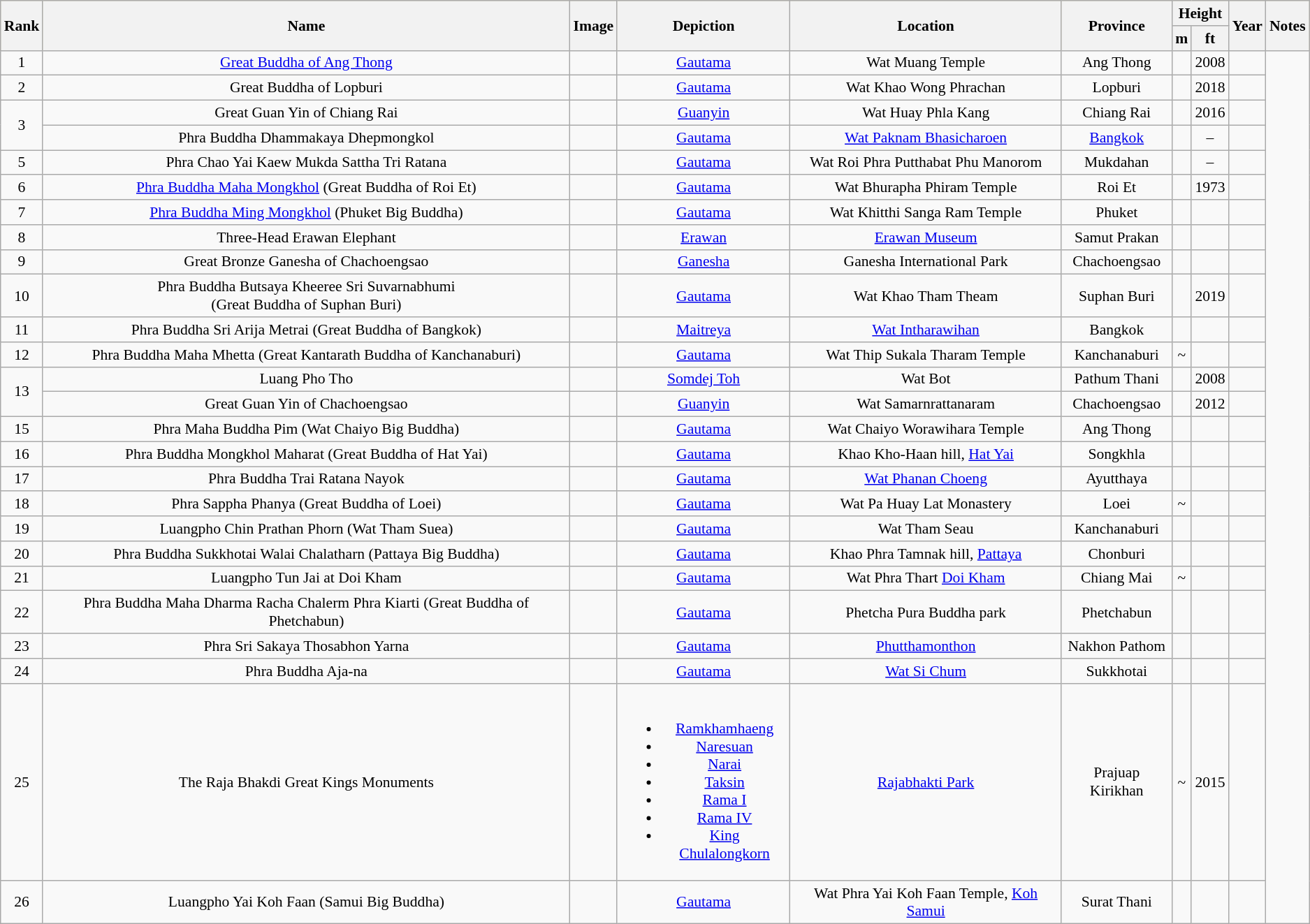<table class="wikitable sortable mw-datatable static-row-numbers" style="text-align:center; font-size:90%">
<tr style="background:#f9ecb6;">
<th rowspan="2">Rank</th>
<th rowspan="2"class="unsortable">Name</th>
<th rowspan="2">Image</th>
<th rowspan="2">Depiction</th>
<th rowspan="2">Location</th>
<th rowspan="2">Province</th>
<th colspan="2">Height</th>
<th rowspan="2">Year</th>
<th rowspan="2">Notes</th>
</tr>
<tr>
<th>m</th>
<th>ft</th>
</tr>
<tr>
<td>1</td>
<td><a href='#'>Great Buddha of Ang Thong</a></td>
<td></td>
<td><a href='#'>Gautama</a></td>
<td>Wat Muang Temple</td>
<td>Ang Thong</td>
<td></td>
<td>2008</td>
<td></td>
</tr>
<tr>
<td>2</td>
<td>Great Buddha of Lopburi</td>
<td></td>
<td><a href='#'>Gautama</a></td>
<td>Wat Khao Wong Phrachan</td>
<td>Lopburi</td>
<td></td>
<td>2018</td>
<td></td>
</tr>
<tr>
<td rowspan="2">3</td>
<td>Great Guan Yin of Chiang Rai</td>
<td></td>
<td><a href='#'>Guanyin</a></td>
<td>Wat Huay Phla Kang</td>
<td>Chiang Rai</td>
<td></td>
<td>2016</td>
<td></td>
</tr>
<tr>
<td>Phra Buddha Dhammakaya Dhepmongkol</td>
<td></td>
<td><a href='#'>Gautama</a></td>
<td><a href='#'>Wat Paknam Bhasicharoen</a></td>
<td><a href='#'>Bangkok</a></td>
<td></td>
<td>–</td>
<td></td>
</tr>
<tr>
<td>5</td>
<td>Phra Chao Yai Kaew Mukda Sattha Tri Ratana</td>
<td></td>
<td><a href='#'>Gautama</a></td>
<td>Wat Roi Phra Putthabat Phu Manorom</td>
<td>Mukdahan</td>
<td></td>
<td>–</td>
<td></td>
</tr>
<tr>
<td>6</td>
<td><a href='#'>Phra Buddha Maha Mongkhol</a> (Great Buddha of Roi Et)</td>
<td></td>
<td><a href='#'>Gautama</a></td>
<td>Wat Bhurapha Phiram Temple</td>
<td>Roi Et</td>
<td></td>
<td>1973</td>
<td></td>
</tr>
<tr>
<td>7</td>
<td><a href='#'>Phra Buddha Ming Mongkhol</a> (Phuket Big Buddha)</td>
<td></td>
<td><a href='#'>Gautama</a></td>
<td>Wat Khitthi Sanga Ram Temple</td>
<td>Phuket</td>
<td></td>
<td></td>
<td></td>
</tr>
<tr>
<td>8</td>
<td>Three-Head Erawan Elephant</td>
<td></td>
<td><a href='#'>Erawan</a></td>
<td><a href='#'>Erawan Museum</a></td>
<td>Samut Prakan</td>
<td></td>
<td></td>
<td></td>
</tr>
<tr>
<td>9</td>
<td>Great Bronze Ganesha of Chachoengsao</td>
<td></td>
<td><a href='#'>Ganesha</a></td>
<td>Ganesha International Park</td>
<td>Chachoengsao</td>
<td></td>
<td></td>
<td></td>
</tr>
<tr>
<td>10</td>
<td>Phra Buddha Butsaya Kheeree Sri Suvarnabhumi<br>(Great Buddha of Suphan Buri)</td>
<td></td>
<td><a href='#'>Gautama</a></td>
<td>Wat Khao Tham Theam</td>
<td>Suphan Buri</td>
<td></td>
<td>2019</td>
<td></td>
</tr>
<tr>
<td>11</td>
<td>Phra Buddha Sri Arija Metrai (Great Buddha of Bangkok)</td>
<td></td>
<td><a href='#'>Maitreya</a></td>
<td><a href='#'>Wat Intharawihan</a></td>
<td>Bangkok</td>
<td></td>
<td></td>
<td></td>
</tr>
<tr>
<td>12</td>
<td>Phra Buddha Maha Mhetta (Great Kantarath Buddha of Kanchanaburi)</td>
<td></td>
<td><a href='#'>Gautama</a></td>
<td>Wat Thip Sukala Tharam Temple</td>
<td>Kanchanaburi</td>
<td>~ </td>
<td></td>
<td></td>
</tr>
<tr>
<td rowspan="2">13</td>
<td>Luang Pho Tho</td>
<td></td>
<td><a href='#'>Somdej Toh</a></td>
<td>Wat Bot</td>
<td>Pathum Thani</td>
<td></td>
<td>2008</td>
<td></td>
</tr>
<tr>
<td>Great Guan Yin of Chachoengsao</td>
<td></td>
<td><a href='#'>Guanyin</a></td>
<td>Wat Samarnrattanaram</td>
<td>Chachoengsao</td>
<td></td>
<td>2012</td>
<td></td>
</tr>
<tr>
<td>15</td>
<td>Phra Maha Buddha Pim (Wat Chaiyo Big Buddha)</td>
<td></td>
<td><a href='#'>Gautama</a></td>
<td>Wat Chaiyo Worawihara Temple</td>
<td>Ang Thong</td>
<td></td>
<td></td>
<td></td>
</tr>
<tr>
<td>16</td>
<td>Phra Buddha Mongkhol Maharat (Great Buddha of Hat Yai)</td>
<td></td>
<td><a href='#'>Gautama</a></td>
<td>Khao Kho-Haan hill, <a href='#'>Hat Yai</a></td>
<td>Songkhla</td>
<td></td>
<td></td>
<td></td>
</tr>
<tr>
<td>17</td>
<td>Phra Buddha Trai Ratana Nayok</td>
<td></td>
<td><a href='#'>Gautama</a></td>
<td><a href='#'>Wat Phanan Choeng</a></td>
<td>Ayutthaya</td>
<td></td>
<td></td>
<td></td>
</tr>
<tr>
<td>18</td>
<td>Phra Sappha Phanya (Great Buddha of Loei)</td>
<td></td>
<td><a href='#'>Gautama</a></td>
<td>Wat Pa Huay Lat Monastery</td>
<td>Loei</td>
<td>~ </td>
<td></td>
<td></td>
</tr>
<tr>
<td>19</td>
<td>Luangpho Chin Prathan Phorn (Wat Tham Suea)</td>
<td></td>
<td><a href='#'>Gautama</a></td>
<td>Wat Tham Seau</td>
<td>Kanchanaburi</td>
<td></td>
<td></td>
<td></td>
</tr>
<tr>
<td>20</td>
<td>Phra Buddha Sukkhotai Walai Chalatharn (Pattaya Big Buddha)</td>
<td></td>
<td><a href='#'>Gautama</a></td>
<td>Khao Phra Tamnak hill, <a href='#'>Pattaya</a></td>
<td>Chonburi</td>
<td></td>
<td></td>
<td></td>
</tr>
<tr>
<td>21</td>
<td>Luangpho Tun Jai at Doi Kham</td>
<td></td>
<td><a href='#'>Gautama</a></td>
<td>Wat Phra Thart <a href='#'>Doi Kham</a></td>
<td>Chiang Mai</td>
<td>~ </td>
<td></td>
<td></td>
</tr>
<tr>
<td>22</td>
<td>Phra Buddha Maha Dharma Racha Chalerm Phra Kiarti (Great Buddha of Phetchabun)</td>
<td></td>
<td><a href='#'>Gautama</a></td>
<td>Phetcha Pura Buddha park</td>
<td>Phetchabun</td>
<td></td>
<td></td>
<td></td>
</tr>
<tr>
<td>23</td>
<td>Phra Sri Sakaya Thosabhon Yarna</td>
<td></td>
<td><a href='#'>Gautama</a></td>
<td><a href='#'>Phutthamonthon</a></td>
<td>Nakhon Pathom</td>
<td></td>
<td></td>
<td></td>
</tr>
<tr>
<td>24</td>
<td>Phra Buddha Aja-na</td>
<td></td>
<td><a href='#'>Gautama</a></td>
<td><a href='#'>Wat Si Chum</a></td>
<td>Sukkhotai</td>
<td></td>
<td></td>
<td></td>
</tr>
<tr>
<td>25</td>
<td>The Raja Bhakdi Great Kings Monuments</td>
<td></td>
<td><br><ul><li><a href='#'>Ramkhamhaeng</a></li><li><a href='#'>Naresuan</a></li><li><a href='#'>Narai</a></li><li><a href='#'>Taksin</a></li><li><a href='#'>Rama I</a></li><li><a href='#'>Rama IV</a></li><li><a href='#'>King Chulalongkorn</a></li></ul></td>
<td><a href='#'>Rajabhakti Park</a></td>
<td>Prajuap Kirikhan</td>
<td>~ </td>
<td>2015</td>
<td></td>
</tr>
<tr>
<td>26</td>
<td>Luangpho Yai Koh Faan (Samui Big Buddha)</td>
<td></td>
<td><a href='#'>Gautama</a></td>
<td>Wat Phra Yai Koh Faan Temple, <a href='#'>Koh Samui</a></td>
<td>Surat Thani</td>
<td></td>
<td></td>
<td></td>
</tr>
</table>
